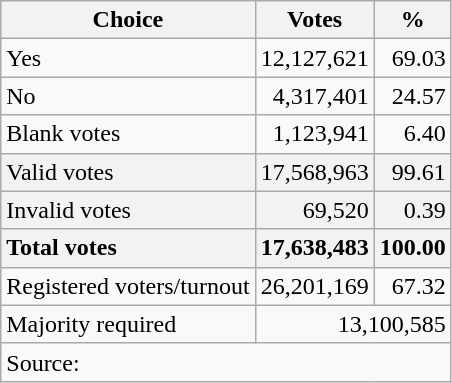<table class=wikitable style=text-align:right>
<tr>
<th>Choice</th>
<th>Votes</th>
<th>%</th>
</tr>
<tr>
<td align=left>Yes</td>
<td>12,127,621</td>
<td>69.03</td>
</tr>
<tr>
<td align=left>No</td>
<td>4,317,401</td>
<td>24.57</td>
</tr>
<tr>
<td align=left>Blank votes</td>
<td>1,123,941</td>
<td>6.40</td>
</tr>
<tr style="background:#f2f2f2;">
<td align=left>Valid votes</td>
<td>17,568,963</td>
<td>99.61</td>
</tr>
<tr style="background:#f2f2f2;">
<td align=left>Invalid votes</td>
<td>69,520</td>
<td>0.39</td>
</tr>
<tr style="background:#f2f2f2;">
<td align=left><strong>Total votes</strong></td>
<td><strong>17,638,483</strong></td>
<td><strong>100.00</strong></td>
</tr>
<tr>
<td align=left>Registered voters/turnout</td>
<td>26,201,169</td>
<td>67.32</td>
</tr>
<tr>
<td align=left>Majority required</td>
<td colspan=2>13,100,585</td>
</tr>
<tr>
<td align=left colspan=3>Source: </td>
</tr>
</table>
